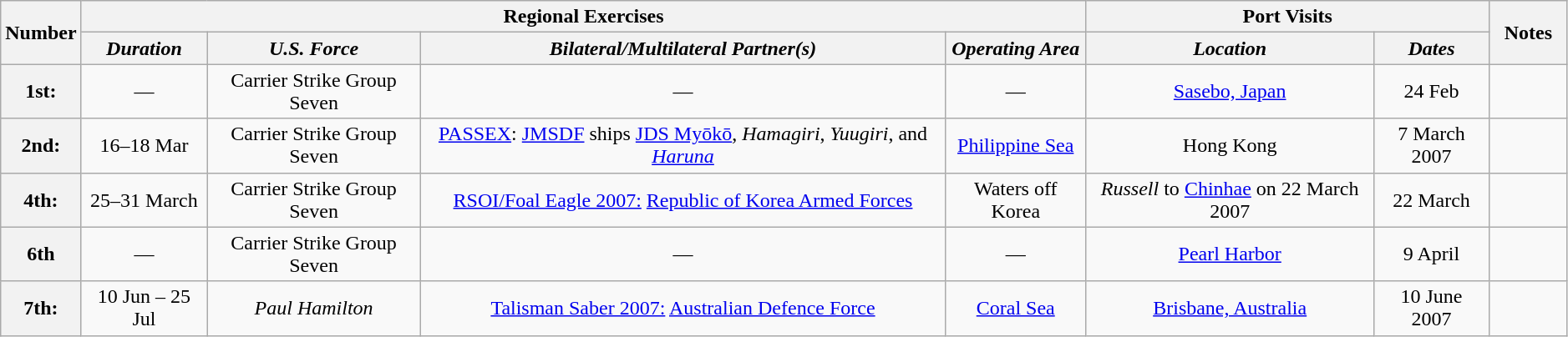<table class="wikitable"  style="text-align:center; width:99%;">
<tr>
<th rowspan="2" style="width:5%;">Number</th>
<th colspan="4" style="text-align:center;">Regional Exercises</th>
<th colspan="2" style="text-align:center;">Port Visits</th>
<th rowspan="2" style="width:5%;">Notes</th>
</tr>
<tr>
<th style="text-align:center;"><em>Duration</em></th>
<th style="text-align:center;"><em>U.S. Force</em></th>
<th style="text-align:center;"><em>Bilateral/Multilateral Partner(s)</em></th>
<th style="text-align:center;"><em>Operating Area</em></th>
<th style="text-align:center;"><em>Location</em></th>
<th style="text-align:center;"><em>Dates</em></th>
</tr>
<tr>
<th>1st:</th>
<td>—</td>
<td>Carrier Strike Group Seven</td>
<td>—</td>
<td>—</td>
<td><a href='#'>Sasebo, Japan</a></td>
<td>24 Feb</td>
<td></td>
</tr>
<tr>
<th>2nd:</th>
<td>16–18 Mar</td>
<td>Carrier Strike Group Seven</td>
<td><a href='#'>PASSEX</a>: <a href='#'>JMSDF</a> ships <a href='#'>JDS Myōkō</a>, <em>Hamagiri</em>, <em>Yuugiri</em>, and <a href='#'><em>Haruna</em></a></td>
<td><a href='#'>Philippine Sea</a></td>
<td>Hong Kong</td>
<td>7 March 2007</td>
<td></td>
</tr>
<tr>
<th>4th:</th>
<td>25–31 March</td>
<td>Carrier Strike Group Seven</td>
<td><a href='#'>RSOI/Foal Eagle 2007:</a> <a href='#'>Republic of Korea Armed Forces</a></td>
<td>Waters off Korea</td>
<td><em>Russell</em> to <a href='#'>Chinhae</a> on 22 March 2007</td>
<td>22 March</td>
<td></td>
</tr>
<tr>
<th>6th</th>
<td>—</td>
<td>Carrier Strike Group Seven</td>
<td>—</td>
<td>—</td>
<td><a href='#'>Pearl Harbor</a></td>
<td>9 April</td>
<td></td>
</tr>
<tr>
<th>7th:</th>
<td>10 Jun – 25 Jul</td>
<td><em>Paul Hamilton</em></td>
<td><a href='#'>Talisman Saber 2007:</a>  <a href='#'>Australian Defence Force</a></td>
<td><a href='#'>Coral Sea</a></td>
<td><a href='#'>Brisbane, Australia</a></td>
<td>10 June 2007</td>
<td></td>
</tr>
</table>
